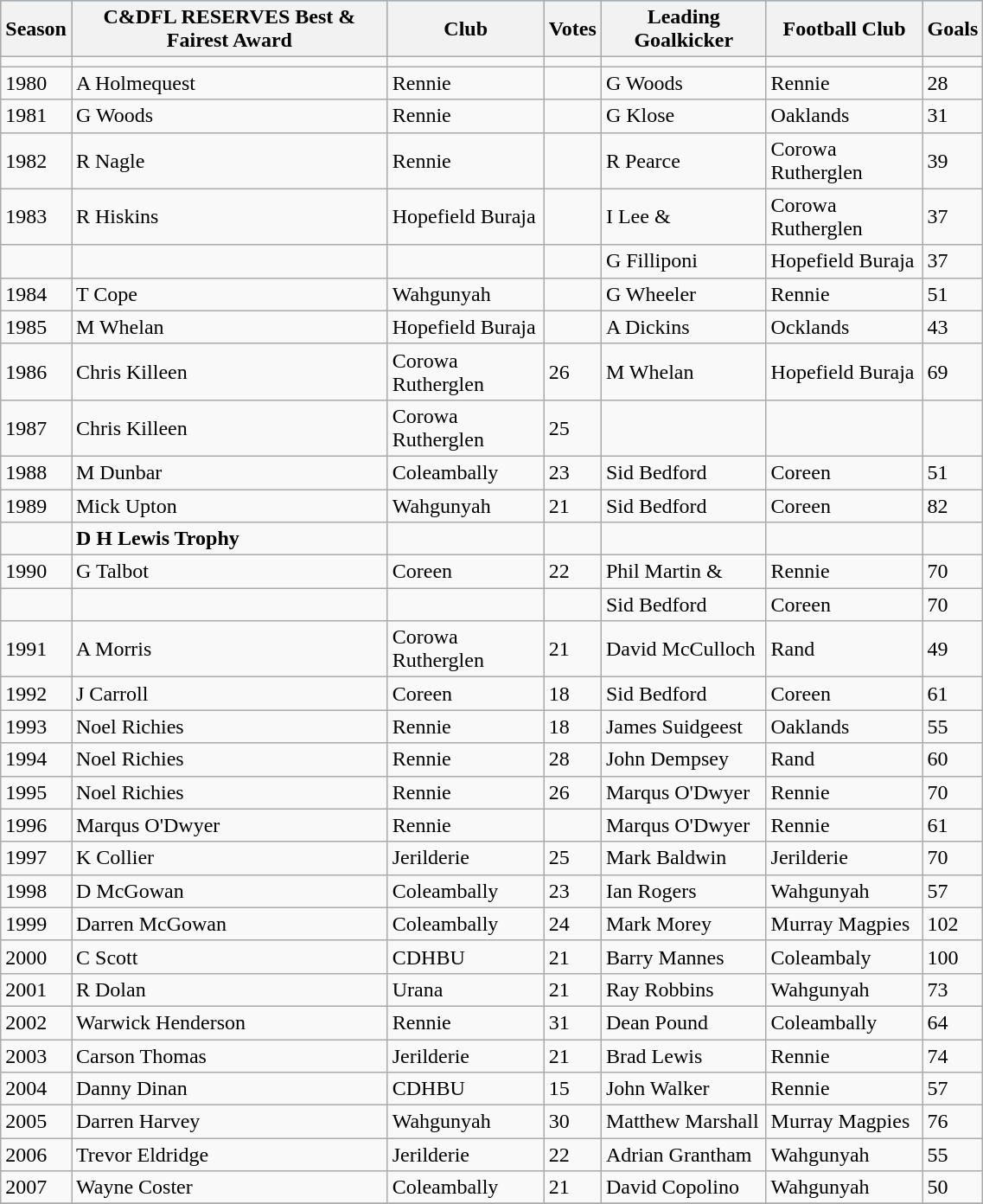<table class="wikitable" width=60%>
<tr bgcolor=#87cefa>
<th>Season</th>
<th>C&DFL RESERVES Best & Fairest Award</th>
<th>Club</th>
<th>Votes</th>
<th>Leading Goalkicker</th>
<th>Football Club</th>
<th>Goals</th>
</tr>
<tr>
<td></td>
<td></td>
<td></td>
<td></td>
<td></td>
<td></td>
<td></td>
</tr>
<tr>
<td>1980</td>
<td>A Holmequest</td>
<td>Rennie</td>
<td></td>
<td>G Woods</td>
<td>Rennie</td>
<td>28</td>
</tr>
<tr>
<td>1981</td>
<td>G Woods</td>
<td>Rennie</td>
<td></td>
<td>G Klose</td>
<td>Oaklands</td>
<td>31</td>
</tr>
<tr>
<td>1982</td>
<td>R Nagle</td>
<td>Rennie</td>
<td></td>
<td>R Pearce</td>
<td>Corowa Rutherglen</td>
<td>39</td>
</tr>
<tr>
<td>1983</td>
<td>R Hiskins</td>
<td>Hopefield Buraja</td>
<td></td>
<td>I Lee &</td>
<td>Corowa Rutherglen</td>
<td>37</td>
</tr>
<tr>
<td></td>
<td></td>
<td></td>
<td></td>
<td>G Filliponi</td>
<td>Hopefield Buraja</td>
<td>37</td>
</tr>
<tr>
<td>1984</td>
<td>T Cope</td>
<td>Wahgunyah</td>
<td></td>
<td>G Wheeler</td>
<td>Rennie</td>
<td>51</td>
</tr>
<tr>
<td>1985</td>
<td>M Whelan</td>
<td>Hopefield Buraja</td>
<td></td>
<td>A Dickins</td>
<td>Ocklands</td>
<td>43</td>
</tr>
<tr>
<td>1986</td>
<td>Chris Killeen</td>
<td>Corowa Rutherglen</td>
<td>26</td>
<td>M Whelan</td>
<td>Hopefield Buraja</td>
<td>69</td>
</tr>
<tr>
<td>1987</td>
<td>Chris Killeen</td>
<td>Corowa Rutherglen</td>
<td>25</td>
<td></td>
<td></td>
<td></td>
</tr>
<tr>
<td>1988</td>
<td>M Dunbar</td>
<td>Coleambally</td>
<td>23</td>
<td>Sid Bedford</td>
<td>Coreen</td>
<td>51</td>
</tr>
<tr>
<td>1989</td>
<td>Mick Upton</td>
<td>Wahgunyah</td>
<td>21</td>
<td>Sid Bedford</td>
<td>Coreen</td>
<td>82</td>
</tr>
<tr>
<td></td>
<td><strong>D H Lewis Trophy</strong></td>
<td></td>
<td></td>
<td></td>
<td></td>
<td></td>
</tr>
<tr>
<td>1990</td>
<td>G Talbot</td>
<td>Coreen</td>
<td>22</td>
<td>Phil Martin &</td>
<td>Rennie</td>
<td>70</td>
</tr>
<tr>
<td></td>
<td></td>
<td></td>
<td></td>
<td>Sid Bedford</td>
<td>Coreen</td>
<td>70</td>
</tr>
<tr>
<td>1991</td>
<td>A Morris</td>
<td>Corowa Rutherglen</td>
<td>21</td>
<td>David McCulloch</td>
<td>Rand</td>
<td>49</td>
</tr>
<tr>
<td>1992</td>
<td>J Carroll</td>
<td>Coreen</td>
<td>18</td>
<td>Sid Bedford</td>
<td>Coreen</td>
<td>61</td>
</tr>
<tr>
<td>1993</td>
<td>Noel Richies</td>
<td>Rennie</td>
<td>18</td>
<td>James Suidgeest</td>
<td>Oaklands</td>
<td>55</td>
</tr>
<tr>
<td>1994</td>
<td>Noel Richies</td>
<td>Rennie</td>
<td>28</td>
<td>John Dempsey</td>
<td>Rand</td>
<td>60</td>
</tr>
<tr>
<td>1995</td>
<td>Noel Richies</td>
<td>Rennie</td>
<td>26</td>
<td>Marqus O'Dwyer</td>
<td>Rennie</td>
<td>70</td>
</tr>
<tr>
<td>1996</td>
<td>Marqus O'Dwyer</td>
<td>Rennie</td>
<td></td>
<td>Marqus O'Dwyer</td>
<td>Rennie</td>
<td>61</td>
</tr>
<tr>
<td>1997</td>
<td>K Collier</td>
<td>Jerilderie</td>
<td>25</td>
<td>Mark Baldwin</td>
<td>Jerilderie</td>
<td>70</td>
</tr>
<tr>
<td>1998</td>
<td>D McGowan</td>
<td>Coleambally</td>
<td>23</td>
<td>Ian Rogers</td>
<td>Wahgunyah</td>
<td>57</td>
</tr>
<tr>
<td>1999</td>
<td>Darren McGowan</td>
<td>Coleambally</td>
<td>24</td>
<td>Mark Morey</td>
<td>Murray Magpies</td>
<td>102</td>
</tr>
<tr>
<td>2000</td>
<td>C Scott</td>
<td>CDHBU</td>
<td>21</td>
<td>Barry Mannes</td>
<td>Coleambaly</td>
<td>100</td>
</tr>
<tr>
<td>2001</td>
<td>R Dolan</td>
<td>Urana</td>
<td>21</td>
<td>Ray Robbins</td>
<td>Wahgunyah</td>
<td>73</td>
</tr>
<tr>
<td>2002</td>
<td>Warwick Henderson</td>
<td>Rennie</td>
<td>31</td>
<td>Dean Pound</td>
<td>Coleambally</td>
<td>64</td>
</tr>
<tr>
<td>2003</td>
<td>Carson Thomas</td>
<td>Jerilderie</td>
<td>21</td>
<td>Brad Lewis</td>
<td>Rennie</td>
<td>74</td>
</tr>
<tr>
<td>2004</td>
<td>Danny Dinan</td>
<td>CDHBU</td>
<td>15</td>
<td>John Walker</td>
<td>Rennie</td>
<td>57</td>
</tr>
<tr>
<td>2005</td>
<td>Darren Harvey</td>
<td>Wahgunyah</td>
<td>30</td>
<td>Matthew Marshall</td>
<td>Murray Magpies</td>
<td>76</td>
</tr>
<tr>
<td>2006</td>
<td>Trevor Eldridge</td>
<td>Jerilderie</td>
<td>22</td>
<td>Adrian Grantham</td>
<td>Wahgunyah</td>
<td>55</td>
</tr>
<tr>
<td>2007</td>
<td>Wayne Coster</td>
<td>Coleambally</td>
<td>21</td>
<td>David Copolino</td>
<td>Wahgunyah</td>
<td>50</td>
</tr>
<tr>
</tr>
</table>
